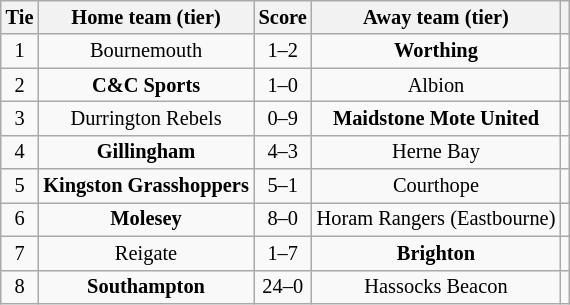<table class="wikitable" style="text-align:center; font-size:85%">
<tr>
<th>Tie</th>
<th>Home team (tier)</th>
<th>Score</th>
<th>Away team (tier)</th>
<th></th>
</tr>
<tr>
<td align="center">1</td>
<td>Bournemouth</td>
<td align="center">1–2</td>
<td><strong>Worthing</strong></td>
<td></td>
</tr>
<tr>
<td align="center">2</td>
<td><strong>C&C Sports</strong></td>
<td align="center">1–0</td>
<td>Albion</td>
<td></td>
</tr>
<tr>
<td align="center">3</td>
<td>Durrington Rebels</td>
<td align="center">0–9</td>
<td><strong>Maidstone Mote United</strong></td>
<td></td>
</tr>
<tr>
<td align="center">4</td>
<td><strong>Gillingham</strong></td>
<td align="center">4–3</td>
<td>Herne Bay</td>
<td></td>
</tr>
<tr>
<td align="center">5</td>
<td><strong>Kingston Grasshoppers</strong></td>
<td align="center">5–1</td>
<td>Courthope</td>
<td></td>
</tr>
<tr>
<td align="center">6</td>
<td><strong>Molesey</strong></td>
<td align="center">8–0</td>
<td>Horam Rangers (Eastbourne)</td>
<td></td>
</tr>
<tr>
<td align="center">7</td>
<td>Reigate</td>
<td align="center">1–7</td>
<td><strong>Brighton</strong></td>
<td></td>
</tr>
<tr>
<td align="center">8</td>
<td><strong>Southampton</strong></td>
<td align="center">24–0</td>
<td>Hassocks Beacon</td>
<td></td>
</tr>
</table>
